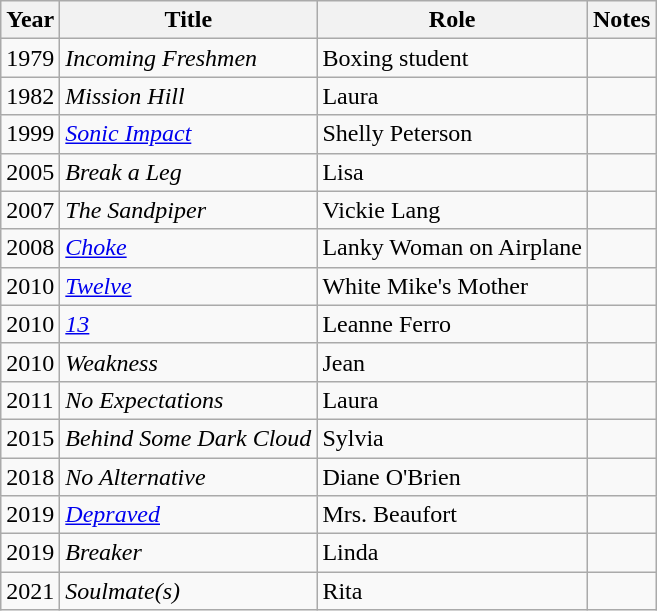<table class="wikitable sortable">
<tr>
<th>Year</th>
<th>Title</th>
<th>Role</th>
<th>Notes</th>
</tr>
<tr>
<td>1979</td>
<td><em>Incoming Freshmen</em></td>
<td>Boxing student</td>
<td></td>
</tr>
<tr>
<td>1982</td>
<td><em>Mission Hill</em></td>
<td>Laura</td>
<td></td>
</tr>
<tr>
<td>1999</td>
<td><em><a href='#'>Sonic Impact</a></em></td>
<td>Shelly Peterson</td>
<td></td>
</tr>
<tr>
<td>2005</td>
<td><em>Break a Leg</em></td>
<td>Lisa</td>
<td></td>
</tr>
<tr>
<td>2007</td>
<td><em>The Sandpiper</em></td>
<td>Vickie Lang</td>
<td></td>
</tr>
<tr>
<td>2008</td>
<td><a href='#'><em>Choke</em></a></td>
<td>Lanky Woman on Airplane</td>
<td></td>
</tr>
<tr>
<td>2010</td>
<td><a href='#'><em>Twelve</em></a></td>
<td>White Mike's Mother</td>
<td></td>
</tr>
<tr>
<td>2010</td>
<td><a href='#'><em>13</em></a></td>
<td>Leanne Ferro</td>
<td></td>
</tr>
<tr>
<td>2010</td>
<td><em>Weakness</em></td>
<td>Jean</td>
<td></td>
</tr>
<tr>
<td>2011</td>
<td><em>No Expectations</em></td>
<td>Laura</td>
<td></td>
</tr>
<tr>
<td>2015</td>
<td><em>Behind Some Dark Cloud</em></td>
<td>Sylvia</td>
<td></td>
</tr>
<tr>
<td>2018</td>
<td><em>No Alternative</em></td>
<td>Diane O'Brien</td>
<td></td>
</tr>
<tr>
<td>2019</td>
<td><em><a href='#'>Depraved</a></em></td>
<td>Mrs. Beaufort</td>
<td></td>
</tr>
<tr>
<td>2019</td>
<td><em>Breaker</em></td>
<td>Linda</td>
<td></td>
</tr>
<tr>
<td>2021</td>
<td><em>Soulmate(s)</em></td>
<td>Rita</td>
<td></td>
</tr>
</table>
